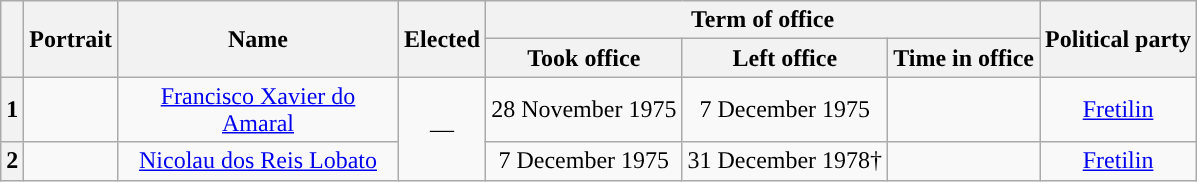<table class="wikitable" style="text-align:center">
<tr>
<th rowspan="2"></th>
<th rowspan="2">Portrait</th>
<th rowspan="2" width="180">Name<br></th>
<th rowspan="2">Elected</th>
<th colspan="3">Term of office</th>
<th rowspan="2">Political party</th>
</tr>
<tr>
<th>Took office</th>
<th>Left office</th>
<th>Time in office</th>
</tr>
<tr>
<th style="background:">1</th>
<td></td>
<td><a href='#'>Francisco Xavier do Amaral</a><br></td>
<td rowspan="2">—</td>
<td>28 November 1975</td>
<td>7 December 1975</td>
<td></td>
<td><a href='#'>Fretilin</a></td>
</tr>
<tr>
<th style="background:">2</th>
<td></td>
<td><a href='#'>Nicolau dos Reis Lobato</a><br></td>
<td>7 December 1975</td>
<td>31 December 1978†</td>
<td></td>
<td><a href='#'>Fretilin</a></td>
</tr>
</table>
